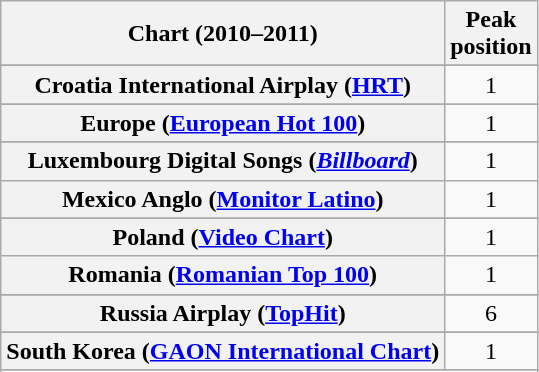<table class="wikitable sortable plainrowheaders" style="text-align:center;">
<tr>
<th scope="col">Chart (2010–2011)</th>
<th scope="col">Peak<br>position</th>
</tr>
<tr>
</tr>
<tr>
</tr>
<tr>
</tr>
<tr>
</tr>
<tr>
</tr>
<tr>
</tr>
<tr>
<th scope="row">Croatia International Airplay (<a href='#'>HRT</a>)</th>
<td align="center">1</td>
</tr>
<tr>
</tr>
<tr>
</tr>
<tr>
<th scope="row">Europe (<a href='#'>European Hot 100</a>)</th>
<td style="text-align:center;">1</td>
</tr>
<tr>
</tr>
<tr>
</tr>
<tr>
</tr>
<tr>
</tr>
<tr>
</tr>
<tr>
</tr>
<tr>
</tr>
<tr>
</tr>
<tr>
<th scope="row">Luxembourg Digital Songs (<em><a href='#'>Billboard</a></em>)</th>
<td>1</td>
</tr>
<tr>
<th scope="row">Mexico Anglo (<a href='#'>Monitor Latino</a>)</th>
<td>1</td>
</tr>
<tr>
</tr>
<tr>
</tr>
<tr>
</tr>
<tr>
</tr>
<tr>
</tr>
<tr>
<th scope="row">Poland (<a href='#'>Video Chart</a>)</th>
<td>1</td>
</tr>
<tr>
<th scope="row">Romania (<a href='#'>Romanian Top 100</a>)</th>
<td>1</td>
</tr>
<tr>
</tr>
<tr>
</tr>
<tr>
<th scope="row">Russia Airplay (<a href='#'>TopHit</a>)</th>
<td>6</td>
</tr>
<tr>
</tr>
<tr>
</tr>
<tr>
<th scope="row">South Korea (<a href='#'>GAON International Chart</a>)</th>
<td>1</td>
</tr>
<tr>
</tr>
<tr>
</tr>
<tr>
</tr>
<tr>
</tr>
<tr>
</tr>
<tr>
</tr>
<tr>
</tr>
<tr>
</tr>
<tr>
</tr>
<tr>
</tr>
<tr>
</tr>
<tr>
</tr>
<tr>
</tr>
</table>
